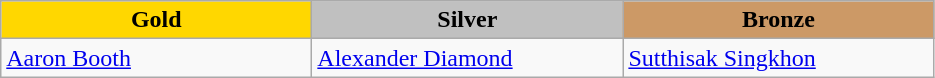<table class="wikitable" style="text-align:left">
<tr align="center">
<td width=200 bgcolor=gold><strong>Gold</strong></td>
<td width=200 bgcolor=silver><strong>Silver</strong></td>
<td width=200 bgcolor=CC9966><strong>Bronze</strong></td>
</tr>
<tr>
<td><a href='#'>Aaron Booth</a><br></td>
<td><a href='#'>Alexander Diamond</a><br></td>
<td><a href='#'>Sutthisak Singkhon</a><br></td>
</tr>
</table>
